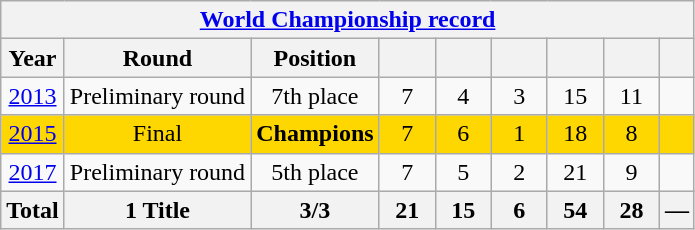<table class="wikitable" style="text-align: center;">
<tr>
<th colspan=9><strong><a href='#'>World Championship record</a></strong></th>
</tr>
<tr>
<th><strong>Year</strong></th>
<th><strong>Round</strong></th>
<th><strong>Position</strong></th>
<th width=30><strong></strong></th>
<th width=30><strong></strong></th>
<th width=30><strong></strong></th>
<th width=30><strong></strong></th>
<th width=30><strong></strong></th>
<th><strong></strong></th>
</tr>
<tr>
<td> <a href='#'>2013</a></td>
<td>Preliminary round</td>
<td>7th place</td>
<td>7</td>
<td>4</td>
<td>3</td>
<td>15</td>
<td>11</td>
<td></td>
</tr>
<tr bgcolor=gold>
<td> <a href='#'>2015</a></td>
<td>Final</td>
<td><strong>Champions</strong></td>
<td>7</td>
<td>6</td>
<td>1</td>
<td>18</td>
<td>8</td>
<td></td>
</tr>
<tr>
<td> <a href='#'>2017</a></td>
<td>Preliminary round</td>
<td>5th place</td>
<td>7</td>
<td>5</td>
<td>2</td>
<td>21</td>
<td>9</td>
<td></td>
</tr>
<tr>
<th><strong>Total</strong></th>
<th><strong>1 Title</strong></th>
<th><strong>3/3</strong></th>
<th><strong>21</strong></th>
<th><strong>15</strong></th>
<th><strong>6</strong></th>
<th><strong>54</strong></th>
<th><strong>28</strong></th>
<th><strong>—</strong></th>
</tr>
</table>
